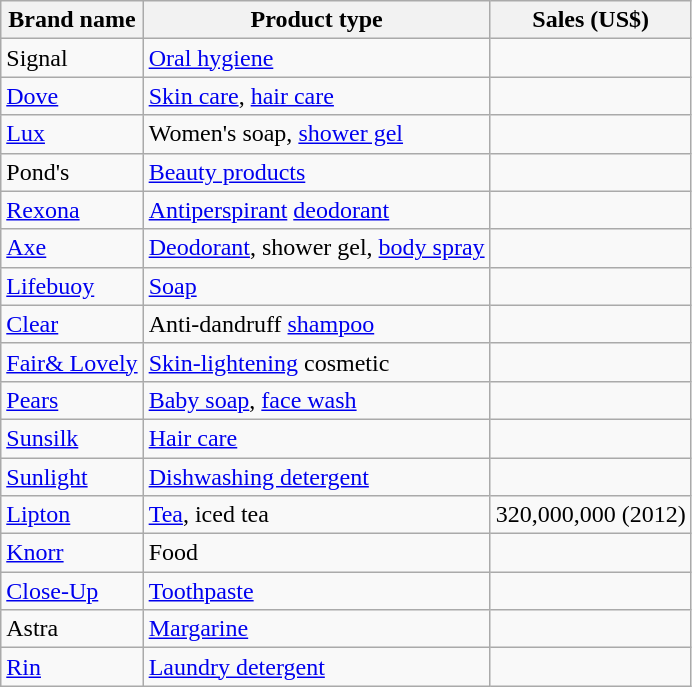<table class="wikitable">
<tr>
<th>Brand name</th>
<th>Product type</th>
<th>Sales (US$)</th>
</tr>
<tr>
<td>Signal</td>
<td><a href='#'>Oral hygiene</a></td>
<td></td>
</tr>
<tr>
<td><a href='#'>Dove</a></td>
<td><a href='#'>Skin care</a>, <a href='#'>hair care</a></td>
<td></td>
</tr>
<tr>
<td><a href='#'>Lux</a></td>
<td>Women's soap, <a href='#'>shower gel</a></td>
<td></td>
</tr>
<tr>
<td>Pond's</td>
<td><a href='#'>Beauty products</a></td>
<td></td>
</tr>
<tr>
<td><a href='#'>Rexona</a></td>
<td><a href='#'>Antiperspirant</a> <a href='#'>deodorant</a></td>
<td></td>
</tr>
<tr>
<td><a href='#'>Axe</a></td>
<td><a href='#'>Deodorant</a>, shower gel, <a href='#'>body spray</a></td>
<td></td>
</tr>
<tr>
<td><a href='#'>Lifebuoy</a></td>
<td><a href='#'>Soap</a></td>
<td></td>
</tr>
<tr>
<td><a href='#'>Clear</a></td>
<td>Anti-dandruff <a href='#'>shampoo</a></td>
<td></td>
</tr>
<tr>
<td><a href='#'>Fair& Lovely</a></td>
<td><a href='#'>Skin-lightening</a> cosmetic</td>
<td></td>
</tr>
<tr>
<td><a href='#'>Pears</a></td>
<td><a href='#'>Baby soap</a>, <a href='#'>face wash</a></td>
<td></td>
</tr>
<tr>
<td><a href='#'>Sunsilk</a></td>
<td><a href='#'>Hair care</a></td>
<td></td>
</tr>
<tr>
<td><a href='#'>Sunlight</a></td>
<td><a href='#'>Dishwashing detergent</a></td>
<td></td>
</tr>
<tr>
<td><a href='#'>Lipton</a></td>
<td><a href='#'>Tea</a>, iced tea</td>
<td>320,000,000 (2012)</td>
</tr>
<tr>
<td><a href='#'>Knorr</a></td>
<td>Food</td>
<td></td>
</tr>
<tr>
<td><a href='#'>Close-Up</a></td>
<td><a href='#'>Toothpaste</a></td>
<td></td>
</tr>
<tr>
<td>Astra</td>
<td><a href='#'>Margarine</a></td>
<td></td>
</tr>
<tr>
<td><a href='#'>Rin</a></td>
<td><a href='#'>Laundry detergent</a></td>
<td></td>
</tr>
</table>
